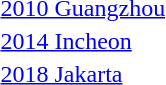<table>
<tr>
<td><a href='#'>2010 Guangzhou</a></td>
<td></td>
<td></td>
<td></td>
</tr>
<tr>
<td><a href='#'>2014 Incheon</a></td>
<td></td>
<td></td>
<td></td>
</tr>
<tr>
<td><a href='#'>2018 Jakarta</a></td>
<td></td>
<td></td>
<td></td>
</tr>
</table>
